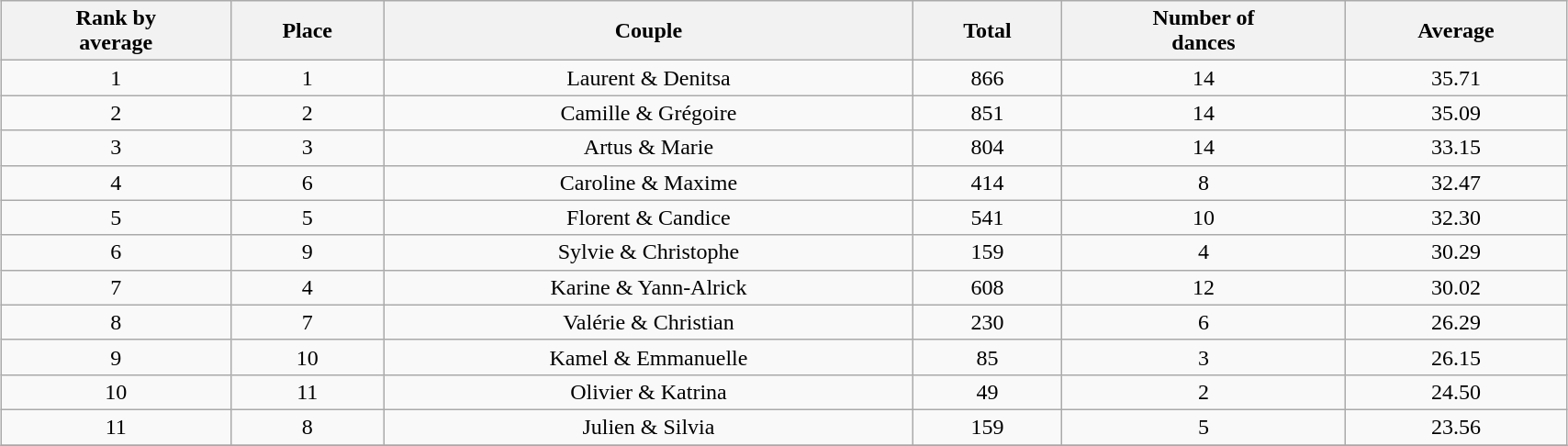<table class="wikitable sortable" style="margin:auto; text-align:center; margin:5px; width:90%;">
<tr>
<th>Rank by<br>average</th>
<th>Place</th>
<th>Couple</th>
<th>Total</th>
<th>Number of<br> dances</th>
<th>Average</th>
</tr>
<tr>
<td>1</td>
<td>1</td>
<td>Laurent & Denitsa</td>
<td>866</td>
<td>14</td>
<td>35.71</td>
</tr>
<tr>
<td>2</td>
<td>2</td>
<td>Camille & Grégoire</td>
<td>851</td>
<td>14</td>
<td>35.09</td>
</tr>
<tr>
<td>3</td>
<td>3</td>
<td>Artus & Marie</td>
<td>804</td>
<td>14</td>
<td>33.15</td>
</tr>
<tr>
<td>4</td>
<td>6</td>
<td>Caroline & Maxime</td>
<td>414</td>
<td>8</td>
<td>32.47</td>
</tr>
<tr>
<td>5</td>
<td>5</td>
<td>Florent & Candice</td>
<td>541</td>
<td>10</td>
<td>32.30</td>
</tr>
<tr>
<td>6</td>
<td>9</td>
<td>Sylvie & Christophe</td>
<td>159</td>
<td>4</td>
<td>30.29</td>
</tr>
<tr>
<td>7</td>
<td>4</td>
<td>Karine & Yann-Alrick</td>
<td>608</td>
<td>12</td>
<td>30.02</td>
</tr>
<tr>
<td>8</td>
<td>7</td>
<td>Valérie & Christian</td>
<td>230</td>
<td>6</td>
<td>26.29</td>
</tr>
<tr>
<td>9</td>
<td>10</td>
<td>Kamel & Emmanuelle</td>
<td>85</td>
<td>3</td>
<td>26.15</td>
</tr>
<tr>
<td>10</td>
<td>11</td>
<td>Olivier & Katrina</td>
<td>49</td>
<td>2</td>
<td>24.50</td>
</tr>
<tr>
<td>11</td>
<td>8</td>
<td>Julien & Silvia</td>
<td>159</td>
<td>5</td>
<td>23.56</td>
</tr>
<tr>
</tr>
</table>
